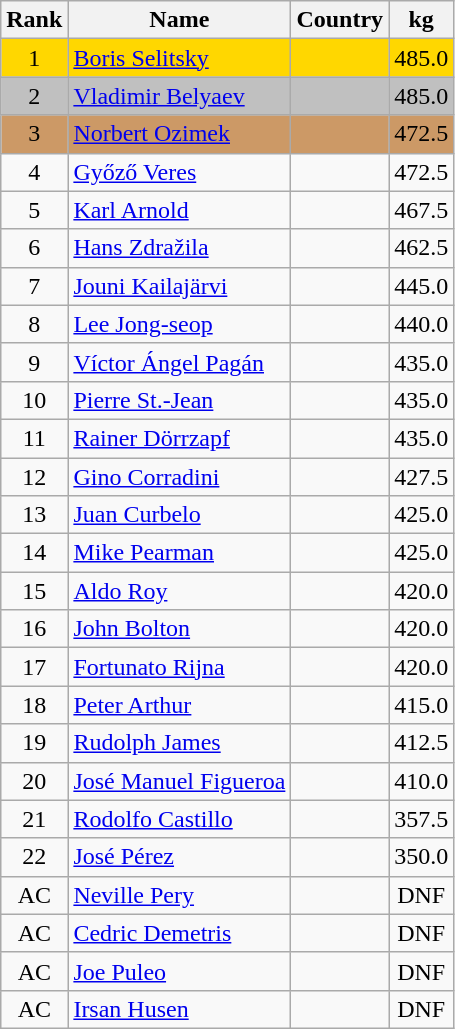<table class="wikitable sortable" style="text-align:center">
<tr>
<th>Rank</th>
<th>Name</th>
<th>Country</th>
<th>kg</th>
</tr>
<tr bgcolor=gold>
<td>1</td>
<td align="left"><a href='#'>Boris Selitsky</a></td>
<td align="left"></td>
<td>485.0</td>
</tr>
<tr bgcolor=silver>
<td>2</td>
<td align="left"><a href='#'>Vladimir Belyaev</a></td>
<td align="left"></td>
<td>485.0</td>
</tr>
<tr bgcolor=#CC9966>
<td>3</td>
<td align="left"><a href='#'>Norbert Ozimek</a></td>
<td align="left"></td>
<td>472.5</td>
</tr>
<tr>
<td>4</td>
<td align="left"><a href='#'>Győző Veres</a></td>
<td align="left"></td>
<td>472.5</td>
</tr>
<tr>
<td>5</td>
<td align="left"><a href='#'>Karl Arnold</a></td>
<td align="left"></td>
<td>467.5</td>
</tr>
<tr>
<td>6</td>
<td align="left"><a href='#'>Hans Zdražila</a></td>
<td align="left"></td>
<td>462.5</td>
</tr>
<tr>
<td>7</td>
<td align="left"><a href='#'>Jouni Kailajärvi</a></td>
<td align="left"></td>
<td>445.0</td>
</tr>
<tr>
<td>8</td>
<td align="left"><a href='#'>Lee Jong-seop</a></td>
<td align="left"></td>
<td>440.0</td>
</tr>
<tr>
<td>9</td>
<td align="left"><a href='#'>Víctor Ángel Pagán</a></td>
<td align="left"></td>
<td>435.0</td>
</tr>
<tr>
<td>10</td>
<td align="left"><a href='#'>Pierre St.-Jean</a></td>
<td align="left"></td>
<td>435.0</td>
</tr>
<tr>
<td>11</td>
<td align="left"><a href='#'>Rainer Dörrzapf</a></td>
<td align="left"></td>
<td>435.0</td>
</tr>
<tr>
<td>12</td>
<td align="left"><a href='#'>Gino Corradini</a></td>
<td align="left"></td>
<td>427.5</td>
</tr>
<tr>
<td>13</td>
<td align="left"><a href='#'>Juan Curbelo</a></td>
<td align="left"></td>
<td>425.0</td>
</tr>
<tr>
<td>14</td>
<td align="left"><a href='#'>Mike Pearman</a></td>
<td align="left"></td>
<td>425.0</td>
</tr>
<tr>
<td>15</td>
<td align="left"><a href='#'>Aldo Roy</a></td>
<td align="left"></td>
<td>420.0</td>
</tr>
<tr>
<td>16</td>
<td align="left"><a href='#'>John Bolton</a></td>
<td align="left"></td>
<td>420.0</td>
</tr>
<tr>
<td>17</td>
<td align="left"><a href='#'>Fortunato Rijna</a></td>
<td align="left"></td>
<td>420.0</td>
</tr>
<tr>
<td>18</td>
<td align="left"><a href='#'>Peter Arthur</a></td>
<td align="left"></td>
<td>415.0</td>
</tr>
<tr>
<td>19</td>
<td align="left"><a href='#'>Rudolph James</a></td>
<td align="left"></td>
<td>412.5</td>
</tr>
<tr>
<td>20</td>
<td align="left"><a href='#'>José Manuel Figueroa</a></td>
<td align="left"></td>
<td>410.0</td>
</tr>
<tr>
<td>21</td>
<td align="left"><a href='#'>Rodolfo Castillo</a></td>
<td align="left"></td>
<td>357.5</td>
</tr>
<tr>
<td>22</td>
<td align="left"><a href='#'>José Pérez</a></td>
<td align="left"></td>
<td>350.0</td>
</tr>
<tr>
<td>AC</td>
<td align="left"><a href='#'>Neville Pery</a></td>
<td align="left"></td>
<td>DNF</td>
</tr>
<tr>
<td>AC</td>
<td align="left"><a href='#'>Cedric Demetris</a></td>
<td align="left"></td>
<td>DNF</td>
</tr>
<tr>
<td>AC</td>
<td align="left"><a href='#'>Joe Puleo</a></td>
<td align="left"></td>
<td>DNF</td>
</tr>
<tr>
<td>AC</td>
<td align="left"><a href='#'>Irsan Husen</a></td>
<td align="left"></td>
<td>DNF</td>
</tr>
</table>
